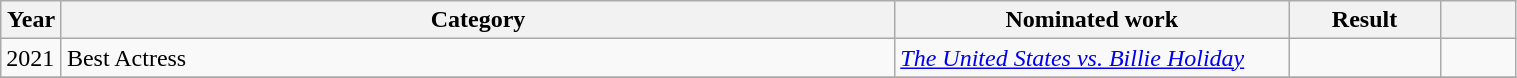<table class="wikitable" style="width:80%;">
<tr>
<th style="width:4%;">Year</th>
<th style="width:55%;">Category</th>
<th style="width:26%;">Nominated work</th>
<th style="width:10%;">Result</th>
<th width=5%></th>
</tr>
<tr>
<td>2021</td>
<td>Best Actress</td>
<td><em><a href='#'>The United States vs. Billie Holiday</a></em></td>
<td></td>
<td style="text-align:center;"></td>
</tr>
<tr>
</tr>
</table>
